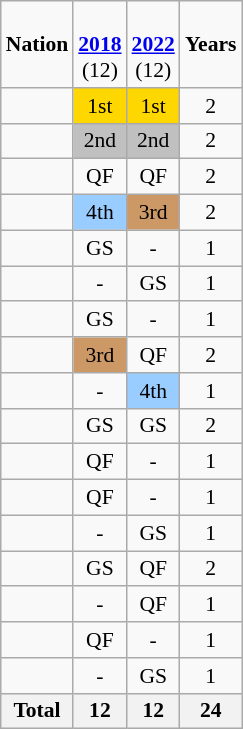<table class="wikitable shortable" style="text-align:center; font-size:90%">
<tr bgcolor=>
<td><strong>Nation</strong></td>
<td><strong><br><a href='#'>2018</a><br></strong>(12)</td>
<td><strong><br><a href='#'>2022</a><br></strong>(12)</td>
<td><strong>Years</strong></td>
</tr>
<tr>
<td align="left"></td>
<td bgcolor=gold>1st</td>
<td bgcolor=gold>1st</td>
<td>2</td>
</tr>
<tr>
<td align="left"></td>
<td bgcolor=silver>2nd</td>
<td bgcolor=silver>2nd</td>
<td>2</td>
</tr>
<tr>
<td align="left"></td>
<td>QF</td>
<td>QF</td>
<td>2</td>
</tr>
<tr>
<td align="left"></td>
<td bgcolor=#9acdff>4th</td>
<td bgcolor=#CC9966>3rd</td>
<td>2</td>
</tr>
<tr>
<td align="left"></td>
<td>GS</td>
<td>-</td>
<td>1</td>
</tr>
<tr>
<td align="left"></td>
<td>-</td>
<td>GS</td>
<td>1</td>
</tr>
<tr>
<td align="left"></td>
<td>GS</td>
<td>-</td>
<td>1</td>
</tr>
<tr>
<td align="left"></td>
<td bgcolor=#CC9966>3rd</td>
<td>QF</td>
<td>2</td>
</tr>
<tr>
<td align="left"></td>
<td>-</td>
<td bgcolor=#9acdff>4th</td>
<td>1</td>
</tr>
<tr>
<td align="left"></td>
<td>GS</td>
<td>GS</td>
<td>2</td>
</tr>
<tr>
<td align="left"></td>
<td>QF</td>
<td>-</td>
<td>1</td>
</tr>
<tr>
<td align="left"></td>
<td>QF</td>
<td>-</td>
<td>1</td>
</tr>
<tr>
<td align="left"></td>
<td>-</td>
<td>GS</td>
<td>1</td>
</tr>
<tr>
<td align="left"></td>
<td>GS</td>
<td>QF</td>
<td>2</td>
</tr>
<tr>
<td align="left"></td>
<td>-</td>
<td>QF</td>
<td>1</td>
</tr>
<tr>
<td align="left"></td>
<td>QF</td>
<td>-</td>
<td>1</td>
</tr>
<tr>
<td align="left"></td>
<td>-</td>
<td>GS</td>
<td>1</td>
</tr>
<tr>
<th>Total</th>
<th>12</th>
<th>12</th>
<th>24</th>
</tr>
</table>
